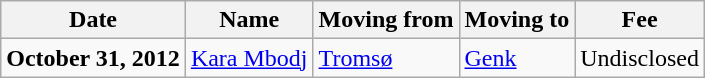<table class="wikitable sortable">
<tr>
<th>Date</th>
<th>Name</th>
<th>Moving from</th>
<th>Moving to</th>
<th>Fee</th>
</tr>
<tr>
<td><strong>October 31, 2012</strong></td>
<td> <a href='#'>Kara Mbodj</a></td>
<td> <a href='#'>Tromsø</a></td>
<td> <a href='#'>Genk</a></td>
<td>Undisclosed </td>
</tr>
</table>
